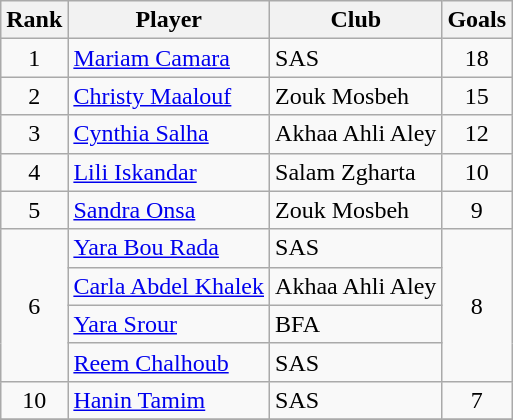<table class="wikitable" style="text-align:center">
<tr>
<th>Rank</th>
<th>Player</th>
<th>Club</th>
<th>Goals</th>
</tr>
<tr>
<td>1</td>
<td align=left><a href='#'>Mariam Camara</a></td>
<td align=left>SAS</td>
<td>18</td>
</tr>
<tr>
<td>2</td>
<td align=left><a href='#'>Christy Maalouf</a></td>
<td align=left>Zouk Mosbeh</td>
<td>15</td>
</tr>
<tr>
<td>3</td>
<td align=left><a href='#'>Cynthia Salha</a></td>
<td align=left>Akhaa Ahli Aley</td>
<td>12</td>
</tr>
<tr>
<td>4</td>
<td align=left><a href='#'>Lili Iskandar</a></td>
<td align=left>Salam Zgharta</td>
<td>10</td>
</tr>
<tr>
<td>5</td>
<td align="left"><a href='#'>Sandra Onsa</a></td>
<td align="left">Zouk Mosbeh</td>
<td>9</td>
</tr>
<tr>
<td rowspan="4">6</td>
<td align=left><a href='#'>Yara Bou Rada</a></td>
<td align=left>SAS</td>
<td rowspan="4">8</td>
</tr>
<tr>
<td align=left><a href='#'>Carla Abdel Khalek</a></td>
<td align=left>Akhaa Ahli Aley</td>
</tr>
<tr>
<td align="left"><a href='#'>Yara Srour</a></td>
<td align="left">BFA</td>
</tr>
<tr>
<td align="left"><a href='#'>Reem Chalhoub</a></td>
<td align="left">SAS</td>
</tr>
<tr>
<td>10</td>
<td align="left"><a href='#'>Hanin Tamim</a></td>
<td align="left">SAS</td>
<td>7</td>
</tr>
<tr>
</tr>
</table>
